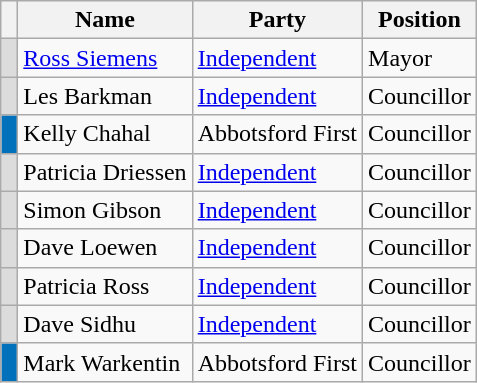<table class="wikitable sortable">
<tr>
<th class="unsortable"></th>
<th>Name</th>
<th>Party</th>
<th>Position</th>
</tr>
<tr>
<td style="background:gainsboro"> </td>
<td><a href='#'>Ross Siemens</a></td>
<td><a href='#'>Independent</a></td>
<td>Mayor</td>
</tr>
<tr>
<td style="background:gainsboro"> </td>
<td>Les Barkman</td>
<td><a href='#'>Independent</a></td>
<td>Councillor</td>
</tr>
<tr>
<td bgcolor=#0071BA> </td>
<td>Kelly Chahal</td>
<td>Abbotsford First</td>
<td>Councillor</td>
</tr>
<tr>
<td style="background:gainsboro"> </td>
<td>Patricia Driessen</td>
<td><a href='#'>Independent</a></td>
<td>Councillor</td>
</tr>
<tr>
<td style="background:gainsboro"> </td>
<td>Simon Gibson</td>
<td><a href='#'>Independent</a></td>
<td>Councillor</td>
</tr>
<tr>
<td style="background:gainsboro"> </td>
<td>Dave Loewen</td>
<td><a href='#'>Independent</a></td>
<td>Councillor</td>
</tr>
<tr>
<td style="background:gainsboro"> </td>
<td>Patricia Ross</td>
<td><a href='#'>Independent</a></td>
<td>Councillor</td>
</tr>
<tr>
<td style="background:gainsboro"> </td>
<td>Dave Sidhu</td>
<td><a href='#'>Independent</a></td>
<td>Councillor</td>
</tr>
<tr>
<td bgcolor=#0071BA> </td>
<td>Mark Warkentin</td>
<td>Abbotsford First</td>
<td>Councillor</td>
</tr>
</table>
